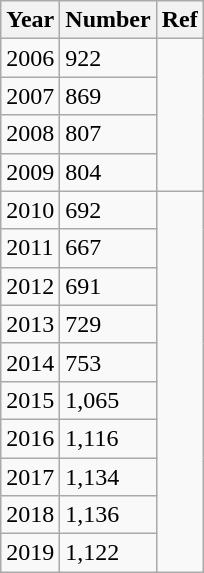<table class="wikitable sortable">
<tr>
<th>Year</th>
<th>Number</th>
<th>Ref</th>
</tr>
<tr>
<td>2006</td>
<td>922</td>
<td rowspan="4"></td>
</tr>
<tr>
<td>2007</td>
<td>869</td>
</tr>
<tr>
<td>2008</td>
<td>807</td>
</tr>
<tr>
<td>2009</td>
<td>804</td>
</tr>
<tr>
<td>2010</td>
<td>692</td>
<td rowspan="10"></td>
</tr>
<tr>
<td>2011</td>
<td>667</td>
</tr>
<tr>
<td>2012</td>
<td>691</td>
</tr>
<tr>
<td>2013</td>
<td>729</td>
</tr>
<tr>
<td>2014</td>
<td>753</td>
</tr>
<tr>
<td>2015</td>
<td>1,065</td>
</tr>
<tr>
<td>2016</td>
<td>1,116</td>
</tr>
<tr>
<td>2017</td>
<td>1,134</td>
</tr>
<tr>
<td>2018</td>
<td>1,136</td>
</tr>
<tr>
<td>2019</td>
<td>1,122</td>
</tr>
</table>
